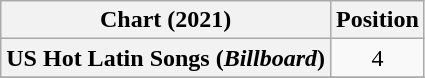<table class="wikitable plainrowheaders" style="text-align:center">
<tr>
<th scope="col">Chart (2021)</th>
<th scope="col">Position</th>
</tr>
<tr>
<th scope="row">US Hot Latin Songs (<em>Billboard</em>)</th>
<td>4</td>
</tr>
<tr>
</tr>
</table>
